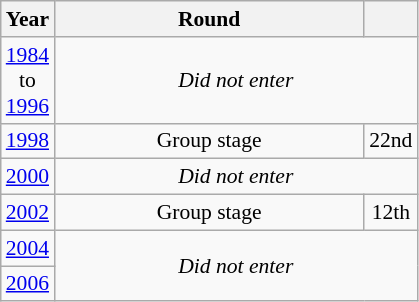<table class="wikitable" style="text-align: center; font-size:90%">
<tr>
<th>Year</th>
<th style="width:200px">Round</th>
<th></th>
</tr>
<tr>
<td><a href='#'>1984</a><br>to<br><a href='#'>1996</a></td>
<td colspan="2"><em>Did not enter</em></td>
</tr>
<tr>
<td><a href='#'>1998</a></td>
<td>Group stage</td>
<td>22nd</td>
</tr>
<tr>
<td><a href='#'>2000</a></td>
<td colspan="2"><em>Did not enter</em></td>
</tr>
<tr>
<td><a href='#'>2002</a></td>
<td>Group stage</td>
<td>12th</td>
</tr>
<tr>
<td><a href='#'>2004</a></td>
<td colspan="2" rowspan="2"><em>Did not enter</em></td>
</tr>
<tr>
<td><a href='#'>2006</a></td>
</tr>
</table>
